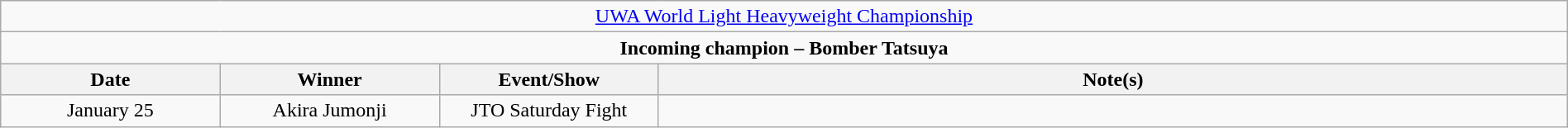<table class="wikitable" style="text-align:center; width:100%;">
<tr>
<td colspan="4" style="text-align: center;"><a href='#'>UWA World Light Heavyweight Championship</a></td>
</tr>
<tr>
<td colspan="4" style="text-align: center;"><strong>Incoming champion – Bomber Tatsuya</strong></td>
</tr>
<tr>
<th width=14%>Date</th>
<th width=14%>Winner</th>
<th width=14%>Event/Show</th>
<th width=58%>Note(s)</th>
</tr>
<tr>
<td>January 25</td>
<td>Akira Jumonji</td>
<td>JTO Saturday Fight</td>
<td></td>
</tr>
</table>
